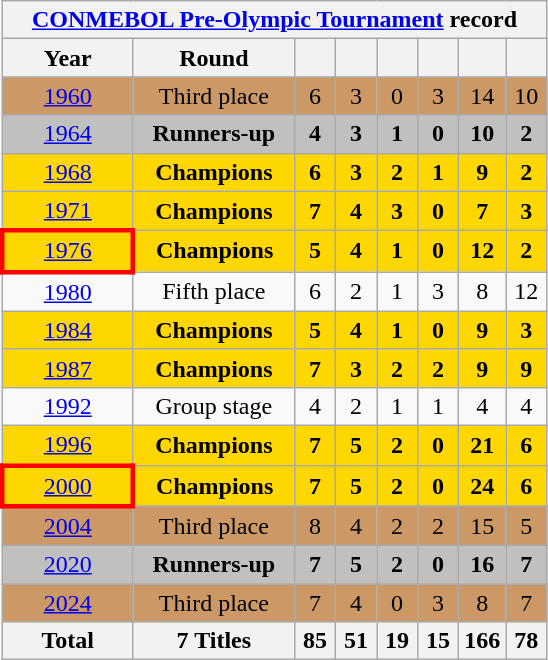<table class="wikitable" style="text-align: center;">
<tr>
<th colspan=9><a href='#'>CONMEBOL Pre-Olympic Tournament</a> record</th>
</tr>
<tr>
<th width=80>Year</th>
<th width=100>Round</th>
<th width=20></th>
<th width=20></th>
<th width=20></th>
<th width=20></th>
<th width=20></th>
<th width=20></th>
</tr>
<tr style="background:#c96;">
<td> <a href='#'>1960</a></td>
<td>Third place</td>
<td>6</td>
<td>3</td>
<td>0</td>
<td>3</td>
<td>14</td>
<td>10</td>
</tr>
<tr style="background:Silver;">
<td> <a href='#'>1964</a></td>
<td><strong>Runners-up</strong></td>
<td><strong>4</strong></td>
<td><strong>3</strong></td>
<td><strong>1</strong></td>
<td><strong>0</strong></td>
<td><strong>10</strong></td>
<td><strong>2</strong></td>
</tr>
<tr style="background:Gold;">
<td> <a href='#'>1968</a></td>
<td><strong>Champions</strong></td>
<td><strong>6</strong></td>
<td><strong>3</strong></td>
<td><strong>2</strong></td>
<td><strong>1</strong></td>
<td><strong>9</strong></td>
<td><strong>2</strong></td>
</tr>
<tr style="background:Gold;">
<td> <a href='#'>1971</a></td>
<td><strong>Champions</strong></td>
<td><strong>7</strong></td>
<td><strong>4</strong></td>
<td><strong>3</strong></td>
<td><strong>0</strong></td>
<td><strong>7</strong></td>
<td><strong>3</strong></td>
</tr>
<tr style="background:Gold;">
<td style="border: 3px solid red"> <a href='#'>1976</a></td>
<td><strong>Champions</strong></td>
<td><strong>5</strong></td>
<td><strong>4</strong></td>
<td><strong>1</strong></td>
<td><strong>0</strong></td>
<td><strong>12</strong></td>
<td><strong>2</strong></td>
</tr>
<tr>
<td> <a href='#'>1980</a></td>
<td>Fifth place</td>
<td>6</td>
<td>2</td>
<td>1</td>
<td>3</td>
<td>8</td>
<td>12</td>
</tr>
<tr style="background:Gold;">
<td> <a href='#'>1984</a></td>
<td><strong>Champions</strong></td>
<td><strong>5</strong></td>
<td><strong>4</strong></td>
<td><strong>1</strong></td>
<td><strong>0</strong></td>
<td><strong>9</strong></td>
<td><strong>3</strong></td>
</tr>
<tr style="background:Gold;">
<td> <a href='#'>1987</a></td>
<td><strong>Champions</strong></td>
<td><strong>7</strong></td>
<td><strong>3</strong></td>
<td><strong>2</strong></td>
<td><strong>2</strong></td>
<td><strong>9</strong></td>
<td><strong>9</strong></td>
</tr>
<tr>
<td> <a href='#'>1992</a></td>
<td>Group stage</td>
<td>4</td>
<td>2</td>
<td>1</td>
<td>1</td>
<td>4</td>
<td>4</td>
</tr>
<tr style="background:Gold;">
<td> <a href='#'>1996</a></td>
<td><strong>Champions</strong></td>
<td><strong>7</strong></td>
<td><strong>5</strong></td>
<td><strong>2</strong></td>
<td><strong>0</strong></td>
<td><strong>21</strong></td>
<td><strong>6</strong></td>
</tr>
<tr style="background:Gold;">
<td style="border: 3px solid red"> <a href='#'>2000</a></td>
<td><strong>Champions</strong></td>
<td><strong>7</strong></td>
<td><strong>5</strong></td>
<td><strong>2</strong></td>
<td><strong>0</strong></td>
<td><strong>24</strong></td>
<td><strong>6</strong></td>
</tr>
<tr style="background:#c96;">
<td> <a href='#'>2004</a></td>
<td>Third place</td>
<td>8</td>
<td>4</td>
<td>2</td>
<td>2</td>
<td>15</td>
<td>5</td>
</tr>
<tr style="background:Silver;">
<td> <a href='#'>2020</a></td>
<td><strong>Runners-up</strong></td>
<td><strong>7</strong></td>
<td><strong>5</strong></td>
<td><strong>2</strong></td>
<td><strong>0</strong></td>
<td><strong>16</strong></td>
<td><strong>7</strong></td>
</tr>
<tr style="background:#c96;">
<td> <a href='#'>2024</a></td>
<td>Third place</td>
<td>7</td>
<td>4</td>
<td>0</td>
<td>3</td>
<td>8</td>
<td>7</td>
</tr>
<tr>
<th>Total</th>
<th>7 Titles</th>
<th>85</th>
<th>51</th>
<th>19</th>
<th>15</th>
<th>166</th>
<th>78</th>
</tr>
</table>
